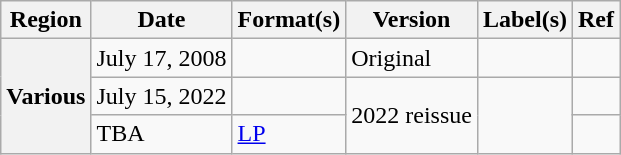<table class="wikitable plainrowheaders">
<tr>
<th scope="col">Region</th>
<th scope="col">Date</th>
<th scope="col">Format(s)</th>
<th scope="col">Version</th>
<th scope="col">Label(s)</th>
<th scope="col">Ref</th>
</tr>
<tr>
<th scope="row" rowspan="3">Various</th>
<td>July 17, 2008</td>
<td></td>
<td rowspan="1">Original</td>
<td rowspan="1"></td>
<td style="text-align:center;"></td>
</tr>
<tr>
<td>July 15, 2022</td>
<td></td>
<td rowspan="2">2022 reissue</td>
<td rowspan="2"></td>
<td style="text-align:center;"></td>
</tr>
<tr>
<td>TBA</td>
<td><a href='#'>LP</a></td>
<td style="text-align:center;"></td>
</tr>
</table>
